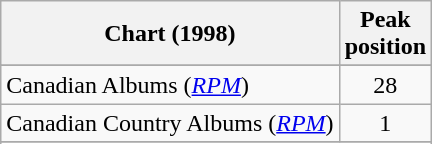<table class="wikitable sortable">
<tr>
<th>Chart (1998)</th>
<th>Peak<br>position</th>
</tr>
<tr>
</tr>
<tr>
<td align="left">Canadian Albums (<em><a href='#'>RPM</a></em>)</td>
<td style="text-align:center;">28</td>
</tr>
<tr>
<td align="left">Canadian Country Albums (<em><a href='#'>RPM</a></em>)</td>
<td style="text-align:center;">1</td>
</tr>
<tr>
</tr>
<tr>
</tr>
</table>
